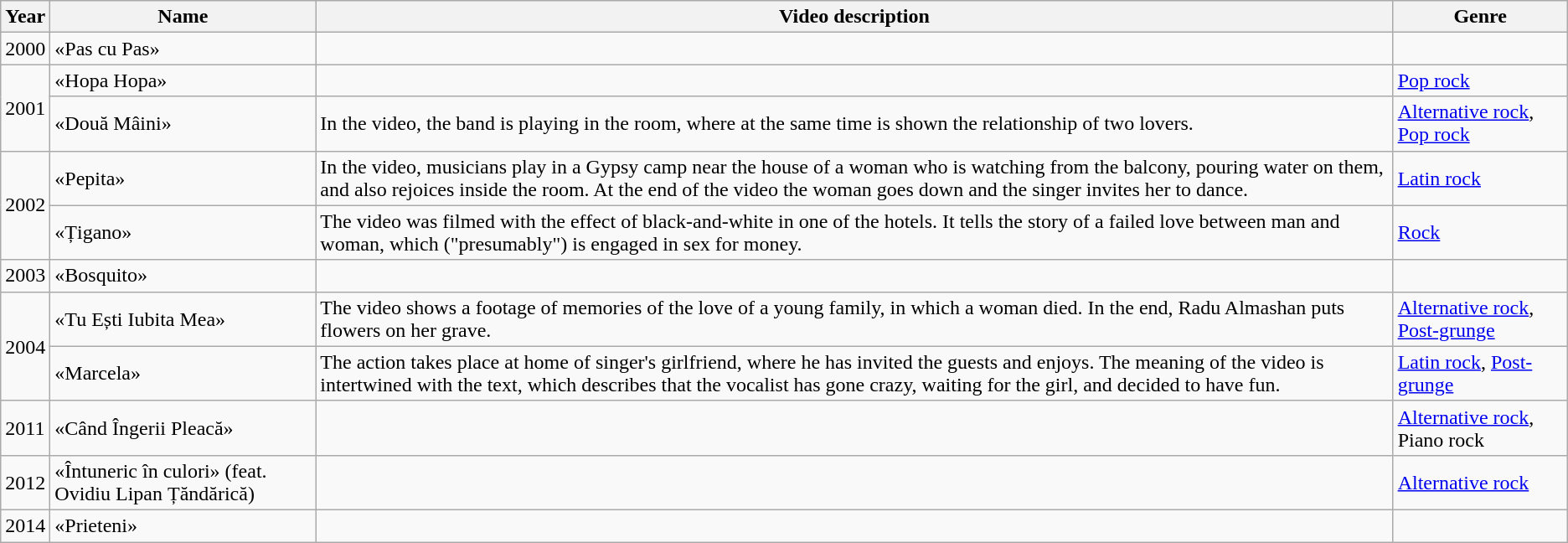<table class="wikitable">
<tr>
<th>Year</th>
<th>Name</th>
<th>Video description</th>
<th>Genre</th>
</tr>
<tr>
<td>2000</td>
<td>«Pas cu Pas»</td>
<td></td>
<td></td>
</tr>
<tr>
<td rowspan=2>2001</td>
<td>«Hopa Hopa»</td>
<td></td>
<td><a href='#'>Pop rock</a></td>
</tr>
<tr>
<td>«Două Mâini»</td>
<td>In the video, the band is playing in the room, where at the same time is shown the relationship of two lovers.</td>
<td><a href='#'>Alternative rock</a>, <a href='#'>Pop rock</a></td>
</tr>
<tr>
<td rowspan=2>2002</td>
<td>«Pepita»</td>
<td>In the video, musicians play in a Gypsy camp near the house of a woman who is watching from the balcony, pouring water on them, and also rejoices inside the room. At the end of the video the woman goes down and the singer invites her to dance.</td>
<td><a href='#'>Latin rock</a></td>
</tr>
<tr>
<td>«Țigano»</td>
<td>The video was filmed with the effect of black-and-white in one of the hotels. It tells the story of a failed love between man and woman, which ("presumably") is engaged in sex for money.</td>
<td><a href='#'>Rock</a></td>
</tr>
<tr>
<td>2003</td>
<td>«Bosquito»</td>
<td></td>
<td></td>
</tr>
<tr>
<td rowspan=2>2004</td>
<td>«Tu Ești Iubita Mea»</td>
<td>The video shows a footage of memories of the love of a young family, in which a woman died. In the end, Radu Almashan puts flowers on her grave.</td>
<td><a href='#'>Alternative rock</a>, <a href='#'>Post-grunge</a></td>
</tr>
<tr>
<td>«Marcela»</td>
<td>The action takes place at home of singer's girlfriend, where he has invited the guests and enjoys. The meaning of the video is intertwined with the text, which describes that the vocalist has gone crazy, waiting for the girl, and decided to have fun.</td>
<td><a href='#'>Latin rock</a>, <a href='#'>Post-grunge</a></td>
</tr>
<tr>
<td>2011</td>
<td>«Când Îngerii Pleacă»</td>
<td></td>
<td><a href='#'>Alternative rock</a>, Piano rock</td>
</tr>
<tr>
<td>2012</td>
<td>«Întuneric în culori» (feat. Ovidiu Lipan Țăndărică)</td>
<td></td>
<td><a href='#'>Alternative rock</a></td>
</tr>
<tr>
<td>2014</td>
<td>«Prieteni»</td>
<td></td>
<td></td>
</tr>
</table>
